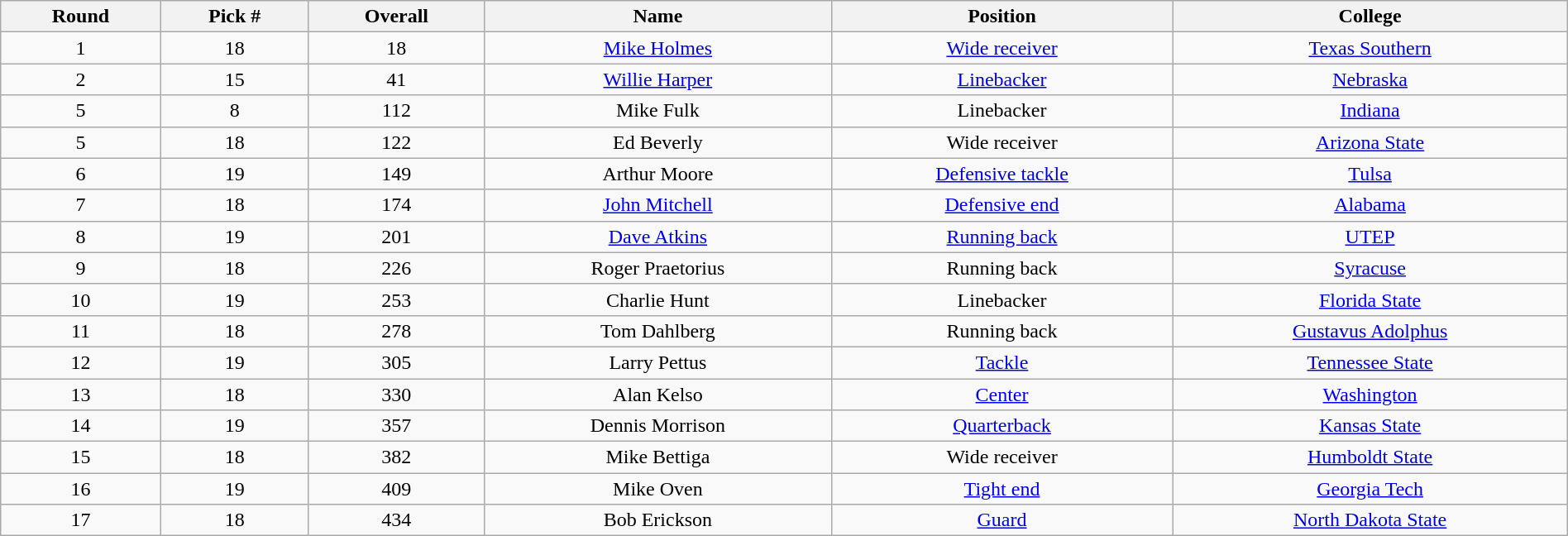<table class="wikitable sortable sortable" style="width: 100%; text-align:center">
<tr>
<th>Round</th>
<th>Pick #</th>
<th>Overall</th>
<th>Name</th>
<th>Position</th>
<th>College</th>
</tr>
<tr>
<td>1</td>
<td>18</td>
<td>18</td>
<td><a href='#'>Mike Holmes</a></td>
<td><a href='#'>Wide receiver</a></td>
<td><a href='#'>Texas Southern</a></td>
</tr>
<tr>
<td>2</td>
<td>15</td>
<td>41</td>
<td><a href='#'>Willie Harper</a></td>
<td><a href='#'>Linebacker</a></td>
<td><a href='#'>Nebraska</a></td>
</tr>
<tr>
<td>5</td>
<td>8</td>
<td>112</td>
<td>Mike Fulk</td>
<td>Linebacker</td>
<td><a href='#'>Indiana</a></td>
</tr>
<tr>
<td>5</td>
<td>18</td>
<td>122</td>
<td>Ed Beverly</td>
<td>Wide receiver</td>
<td><a href='#'>Arizona State</a></td>
</tr>
<tr>
<td>6</td>
<td>19</td>
<td>149</td>
<td>Arthur Moore</td>
<td><a href='#'>Defensive tackle</a></td>
<td><a href='#'>Tulsa</a></td>
</tr>
<tr>
<td>7</td>
<td>18</td>
<td>174</td>
<td><a href='#'>John Mitchell</a></td>
<td><a href='#'>Defensive end</a></td>
<td><a href='#'>Alabama</a></td>
</tr>
<tr>
<td>8</td>
<td>19</td>
<td>201</td>
<td><a href='#'>Dave Atkins</a></td>
<td><a href='#'>Running back</a></td>
<td><a href='#'>UTEP</a></td>
</tr>
<tr>
<td>9</td>
<td>18</td>
<td>226</td>
<td>Roger Praetorius</td>
<td>Running back</td>
<td><a href='#'>Syracuse</a></td>
</tr>
<tr>
<td>10</td>
<td>19</td>
<td>253</td>
<td>Charlie Hunt</td>
<td>Linebacker</td>
<td><a href='#'>Florida State</a></td>
</tr>
<tr>
<td>11</td>
<td>18</td>
<td>278</td>
<td>Tom Dahlberg</td>
<td>Running back</td>
<td><a href='#'>Gustavus Adolphus</a></td>
</tr>
<tr>
<td>12</td>
<td>19</td>
<td>305</td>
<td>Larry Pettus</td>
<td><a href='#'>Tackle</a></td>
<td><a href='#'>Tennessee State</a></td>
</tr>
<tr>
<td>13</td>
<td>18</td>
<td>330</td>
<td>Alan Kelso</td>
<td><a href='#'>Center</a></td>
<td><a href='#'>Washington</a></td>
</tr>
<tr>
<td>14</td>
<td>19</td>
<td>357</td>
<td>Dennis Morrison</td>
<td><a href='#'>Quarterback</a></td>
<td><a href='#'>Kansas State</a></td>
</tr>
<tr>
<td>15</td>
<td>18</td>
<td>382</td>
<td>Mike Bettiga</td>
<td>Wide receiver</td>
<td><a href='#'>Humboldt State</a></td>
</tr>
<tr>
<td>16</td>
<td>19</td>
<td>409</td>
<td>Mike Oven</td>
<td><a href='#'>Tight end</a></td>
<td><a href='#'>Georgia Tech</a></td>
</tr>
<tr>
<td>17</td>
<td>18</td>
<td>434</td>
<td>Bob Erickson</td>
<td><a href='#'>Guard</a></td>
<td><a href='#'>North Dakota State</a></td>
</tr>
</table>
